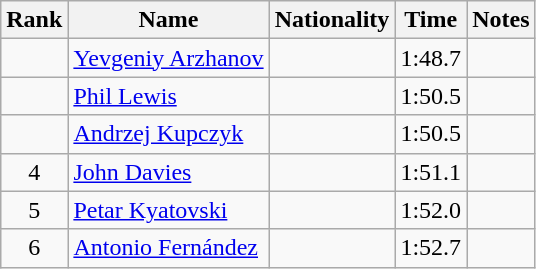<table class="wikitable sortable" style="text-align:center">
<tr>
<th>Rank</th>
<th>Name</th>
<th>Nationality</th>
<th>Time</th>
<th>Notes</th>
</tr>
<tr>
<td></td>
<td align="left"><a href='#'>Yevgeniy Arzhanov</a></td>
<td align=left></td>
<td>1:48.7</td>
<td></td>
</tr>
<tr>
<td></td>
<td align="left"><a href='#'>Phil Lewis</a></td>
<td align=left></td>
<td>1:50.5</td>
<td></td>
</tr>
<tr>
<td></td>
<td align="left"><a href='#'>Andrzej Kupczyk</a></td>
<td align=left></td>
<td>1:50.5</td>
<td></td>
</tr>
<tr>
<td>4</td>
<td align="left"><a href='#'>John Davies</a></td>
<td align=left></td>
<td>1:51.1</td>
<td></td>
</tr>
<tr>
<td>5</td>
<td align="left"><a href='#'>Petar Kyatovski</a></td>
<td align=left></td>
<td>1:52.0</td>
<td></td>
</tr>
<tr>
<td>6</td>
<td align="left"><a href='#'>Antonio Fernández</a></td>
<td align=left></td>
<td>1:52.7</td>
<td></td>
</tr>
</table>
